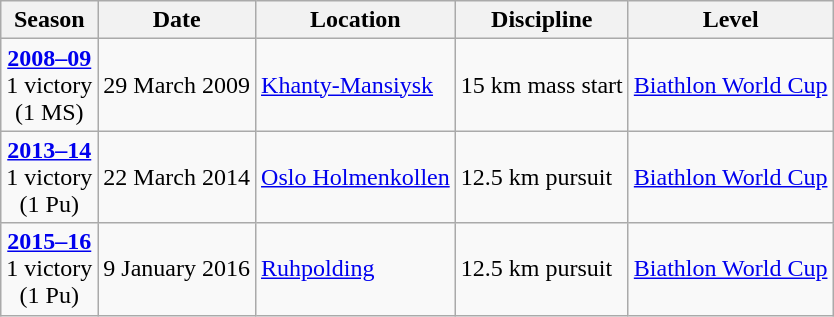<table class="wikitable">
<tr>
<th>Season</th>
<th>Date</th>
<th>Location</th>
<th>Discipline</th>
<th>Level</th>
</tr>
<tr>
<td style="text-align:center;"><strong><a href='#'>2008–09</a></strong> <br> 1 victory <br> (1 MS)</td>
<td>29 March 2009</td>
<td> <a href='#'>Khanty-Mansiysk</a></td>
<td>15 km mass start</td>
<td><a href='#'>Biathlon World Cup</a></td>
</tr>
<tr>
<td style="text-align:center;"><strong><a href='#'>2013–14</a></strong> <br> 1 victory <br> (1 Pu)</td>
<td>22 March 2014</td>
<td> <a href='#'>Oslo Holmenkollen</a></td>
<td>12.5 km pursuit</td>
<td><a href='#'>Biathlon World Cup</a></td>
</tr>
<tr>
<td style="text-align:center;"><strong><a href='#'>2015–16</a></strong> <br> 1 victory <br> (1 Pu)</td>
<td>9 January 2016</td>
<td> <a href='#'>Ruhpolding</a></td>
<td>12.5 km pursuit</td>
<td><a href='#'>Biathlon World Cup</a></td>
</tr>
</table>
